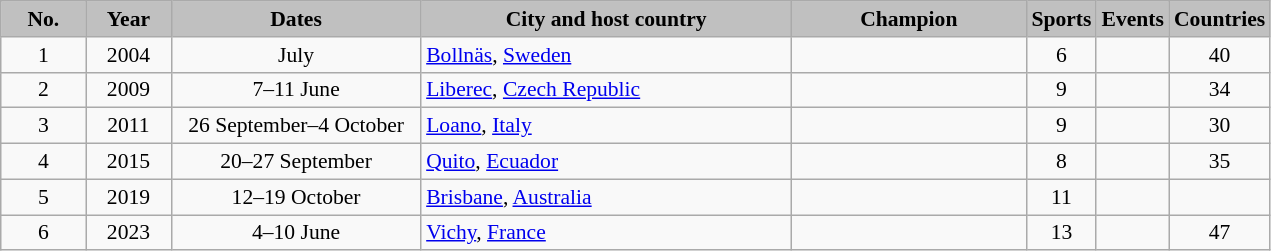<table class="wikitable" style="text-align:left; font-size:90%">
<tr>
<th style="width:50px; background:silver;">No.</th>
<th style="width:50px; background:silver;">Year</th>
<th style="width:160px; background:silver;">Dates</th>
<th style="width:240px; background:silver;">City and host country</th>
<th style="width:150px; background:silver;">Champion</th>
<th style="width:30px; background:silver;">Sports</th>
<th style="width:30px; background:silver;">Events</th>
<th style="width:30px; background:silver;">Countries</th>
</tr>
<tr>
<td align=center>1</td>
<td align=center>2004</td>
<td align=center>July</td>
<td> <a href='#'>Bollnäs</a>, <a href='#'>Sweden</a></td>
<td></td>
<td align=center>6</td>
<td></td>
<td align=center>40</td>
</tr>
<tr>
<td align=center>2</td>
<td align=center>2009</td>
<td align=center>7–11 June</td>
<td> <a href='#'>Liberec</a>, <a href='#'>Czech Republic</a></td>
<td></td>
<td align=center>9</td>
<td></td>
<td align=center>34</td>
</tr>
<tr>
<td align=center>3</td>
<td align=center>2011</td>
<td align=center>26 September–4 October</td>
<td> <a href='#'>Loano</a>, <a href='#'>Italy</a></td>
<td></td>
<td align=center>9</td>
<td></td>
<td align=center>30</td>
</tr>
<tr>
<td align=center>4</td>
<td align=center>2015</td>
<td align=center>20–27 September</td>
<td> <a href='#'>Quito</a>, <a href='#'>Ecuador</a></td>
<td></td>
<td align=center>8</td>
<td></td>
<td align=center>35</td>
</tr>
<tr>
<td align=center>5</td>
<td align=center>2019</td>
<td align=center>12–19 October</td>
<td> <a href='#'>Brisbane</a>, <a href='#'>Australia</a></td>
<td></td>
<td align=center>11</td>
<td></td>
<td align=center></td>
</tr>
<tr>
<td align=center>6</td>
<td align=center>2023</td>
<td align=center>4–10 June</td>
<td> <a href='#'>Vichy</a>, <a href='#'>France</a></td>
<td></td>
<td align=center>13</td>
<td></td>
<td align=center>47</td>
</tr>
</table>
